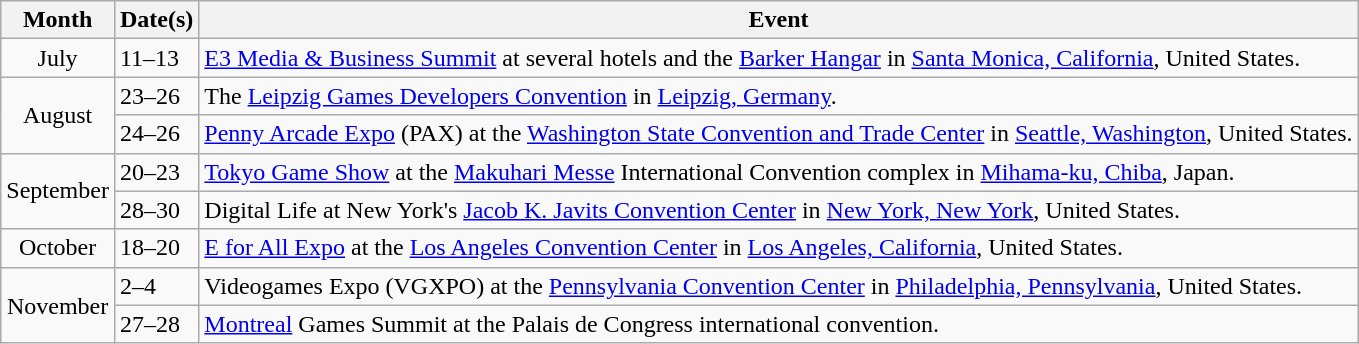<table class="wikitable">
<tr>
<th>Month</th>
<th>Date(s)</th>
<th>Event</th>
</tr>
<tr>
<td rowspan="1" style="text-align:center">July</td>
<td>11–13</td>
<td><a href='#'>E3 Media & Business Summit</a> at several hotels and the <a href='#'>Barker Hangar</a> in <a href='#'>Santa Monica, California</a>, United States.</td>
</tr>
<tr>
<td rowspan="2" style="text-align:center">August</td>
<td>23–26</td>
<td>The <a href='#'>Leipzig Games Developers Convention</a> in <a href='#'>Leipzig, Germany</a>.</td>
</tr>
<tr>
<td>24–26</td>
<td><a href='#'>Penny Arcade Expo</a> (PAX) at the <a href='#'>Washington State Convention and Trade Center</a> in <a href='#'>Seattle, Washington</a>, United States.</td>
</tr>
<tr>
<td rowspan="2" style="text-align:center">September</td>
<td>20–23</td>
<td><a href='#'>Tokyo Game Show</a> at the <a href='#'>Makuhari Messe</a> International Convention complex in <a href='#'>Mihama-ku, Chiba</a>, Japan.</td>
</tr>
<tr>
<td>28–30</td>
<td>Digital Life at New York's <a href='#'>Jacob K. Javits Convention Center</a> in <a href='#'>New York, New York</a>, United States.</td>
</tr>
<tr>
<td rowspan="1" style="text-align:center">October</td>
<td>18–20</td>
<td><a href='#'>E for All Expo</a> at the <a href='#'>Los Angeles Convention Center</a> in <a href='#'>Los Angeles, California</a>, United States.</td>
</tr>
<tr>
<td rowspan="2" style="text-align:center">November</td>
<td>2–4</td>
<td>Videogames Expo (VGXPO) at the <a href='#'>Pennsylvania Convention Center</a> in <a href='#'>Philadelphia, Pennsylvania</a>, United States.</td>
</tr>
<tr>
<td>27–28</td>
<td><a href='#'>Montreal</a> Games Summit at the Palais de Congress international convention.</td>
</tr>
</table>
